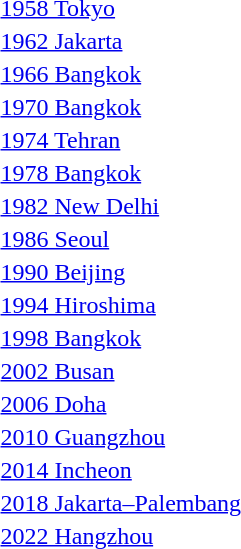<table>
<tr>
<td><a href='#'>1958 Tokyo</a></td>
<td></td>
<td></td>
<td></td>
</tr>
<tr>
<td><a href='#'>1962 Jakarta</a></td>
<td></td>
<td></td>
<td></td>
</tr>
<tr>
<td><a href='#'>1966 Bangkok</a></td>
<td></td>
<td></td>
<td></td>
</tr>
<tr>
<td><a href='#'>1970 Bangkok</a></td>
<td></td>
<td></td>
<td></td>
</tr>
<tr>
<td><a href='#'>1974 Tehran</a></td>
<td></td>
<td></td>
<td></td>
</tr>
<tr>
<td><a href='#'>1978 Bangkok</a></td>
<td></td>
<td></td>
<td></td>
</tr>
<tr>
<td><a href='#'>1982 New Delhi</a></td>
<td></td>
<td></td>
<td></td>
</tr>
<tr>
<td><a href='#'>1986 Seoul</a></td>
<td></td>
<td></td>
<td></td>
</tr>
<tr>
<td><a href='#'>1990 Beijing</a></td>
<td></td>
<td></td>
<td></td>
</tr>
<tr>
<td><a href='#'>1994 Hiroshima</a></td>
<td></td>
<td></td>
<td></td>
</tr>
<tr>
<td><a href='#'>1998 Bangkok</a></td>
<td></td>
<td></td>
<td></td>
</tr>
<tr>
<td><a href='#'>2002 Busan</a></td>
<td></td>
<td></td>
<td></td>
</tr>
<tr>
<td><a href='#'>2006 Doha</a></td>
<td></td>
<td></td>
<td></td>
</tr>
<tr>
<td><a href='#'>2010 Guangzhou</a></td>
<td></td>
<td></td>
<td></td>
</tr>
<tr>
<td><a href='#'>2014 Incheon</a></td>
<td></td>
<td></td>
<td></td>
</tr>
<tr>
<td><a href='#'>2018 Jakarta–Palembang</a></td>
<td></td>
<td></td>
<td></td>
</tr>
<tr>
<td><a href='#'>2022 Hangzhou</a></td>
<td></td>
<td></td>
<td></td>
</tr>
</table>
